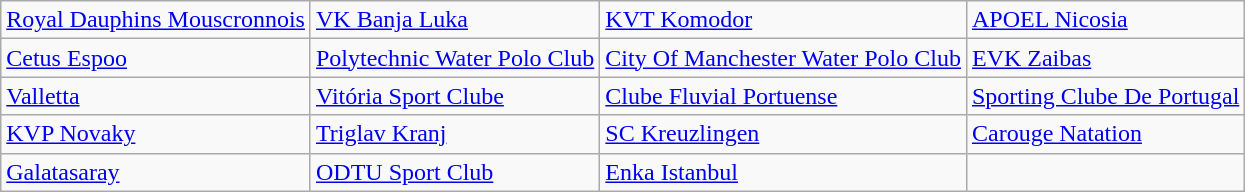<table class="wikitable">
<tr>
<td> <a href='#'>Royal Dauphins Mouscronnois</a></td>
<td> <a href='#'>VK Banja Luka</a></td>
<td> <a href='#'>KVT Komodor</a></td>
<td> <a href='#'>APOEL Nicosia</a></td>
</tr>
<tr>
<td> <a href='#'>Cetus Espoo</a></td>
<td> <a href='#'>Polytechnic Water Polo Club</a></td>
<td> <a href='#'>City Of Manchester Water Polo Club</a></td>
<td> <a href='#'>EVK Zaibas</a></td>
</tr>
<tr>
<td> <a href='#'>Valletta</a></td>
<td> <a href='#'>Vitória Sport Clube</a></td>
<td> <a href='#'>Clube Fluvial Portuense</a></td>
<td> <a href='#'>Sporting Clube De Portugal</a></td>
</tr>
<tr>
<td> <a href='#'>KVP Novaky</a></td>
<td> <a href='#'>Triglav Kranj</a></td>
<td> <a href='#'>SC Kreuzlingen</a></td>
<td> <a href='#'>Carouge Natation</a></td>
</tr>
<tr>
<td> <a href='#'>Galatasaray</a></td>
<td> <a href='#'>ODTU Sport Club</a></td>
<td> <a href='#'>Enka Istanbul</a></td>
<td></td>
</tr>
</table>
